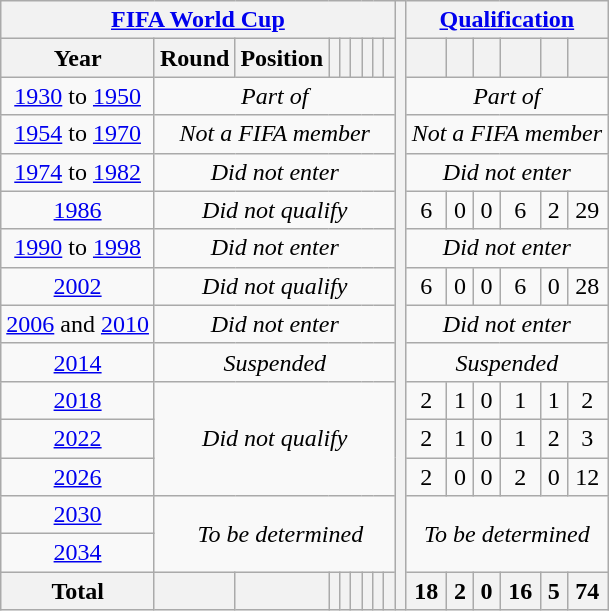<table class="wikitable" style="text-align: center;">
<tr>
<th colspan=9><a href='#'>FIFA World Cup</a></th>
<th rowspan=39></th>
<th colspan=7><a href='#'>Qualification</a></th>
</tr>
<tr>
<th>Year</th>
<th>Round</th>
<th>Position</th>
<th></th>
<th></th>
<th></th>
<th></th>
<th></th>
<th></th>
<th></th>
<th></th>
<th></th>
<th></th>
<th></th>
<th></th>
</tr>
<tr>
<td> <a href='#'>1930</a> to  <a href='#'>1950</a></td>
<td colspan=8><em>Part of </em></td>
<td colspan=6><em>Part of </em></td>
</tr>
<tr>
<td> <a href='#'>1954</a> to  <a href='#'>1970</a></td>
<td colspan=8><em>Not a FIFA member</em></td>
<td colspan=6><em>Not a FIFA member</em></td>
</tr>
<tr>
<td> <a href='#'>1974</a> to  <a href='#'>1982</a></td>
<td colspan=8><em>Did not enter</em></td>
<td colspan=6><em>Did not enter</em></td>
</tr>
<tr>
<td> <a href='#'>1986</a></td>
<td colspan=8><em>Did not qualify</em></td>
<td>6</td>
<td>0</td>
<td>0</td>
<td>6</td>
<td>2</td>
<td>29</td>
</tr>
<tr>
<td> <a href='#'>1990</a> to  <a href='#'>1998</a></td>
<td colspan=8><em>Did not enter</em></td>
<td colspan=6><em>Did not enter</em></td>
</tr>
<tr>
<td>  <a href='#'>2002</a></td>
<td colspan=8><em>Did not qualify</em></td>
<td>6</td>
<td>0</td>
<td>0</td>
<td>6</td>
<td>0</td>
<td>28</td>
</tr>
<tr>
<td> <a href='#'>2006</a> and  <a href='#'>2010</a></td>
<td colspan=8><em>Did not enter</em></td>
<td colspan=6><em>Did not enter</em></td>
</tr>
<tr>
<td> <a href='#'>2014</a></td>
<td colspan=8><em>Suspended</em></td>
<td colspan=6><em>Suspended</em></td>
</tr>
<tr>
<td> <a href='#'>2018</a></td>
<td colspan=8 rowspan=3><em>Did not qualify</em></td>
<td>2</td>
<td>1</td>
<td>0</td>
<td>1</td>
<td>1</td>
<td>2</td>
</tr>
<tr>
<td> <a href='#'>2022</a></td>
<td>2</td>
<td>1</td>
<td>0</td>
<td>1</td>
<td>2</td>
<td>3</td>
</tr>
<tr>
<td>   <a href='#'>2026</a></td>
<td>2</td>
<td>0</td>
<td>0</td>
<td>2</td>
<td>0</td>
<td>12</td>
</tr>
<tr>
<td>   <a href='#'>2030</a></td>
<td colspan=9 rowspan=2><em>To be determined</em></td>
<td colspan=9 rowspan=2><em>To be determined</em></td>
</tr>
<tr>
<td> <a href='#'>2034</a></td>
</tr>
<tr>
<th>Total</th>
<th></th>
<th></th>
<th></th>
<th></th>
<th></th>
<th></th>
<th></th>
<th></th>
<th>18</th>
<th>2</th>
<th>0</th>
<th>16</th>
<th>5</th>
<th>74</th>
</tr>
</table>
